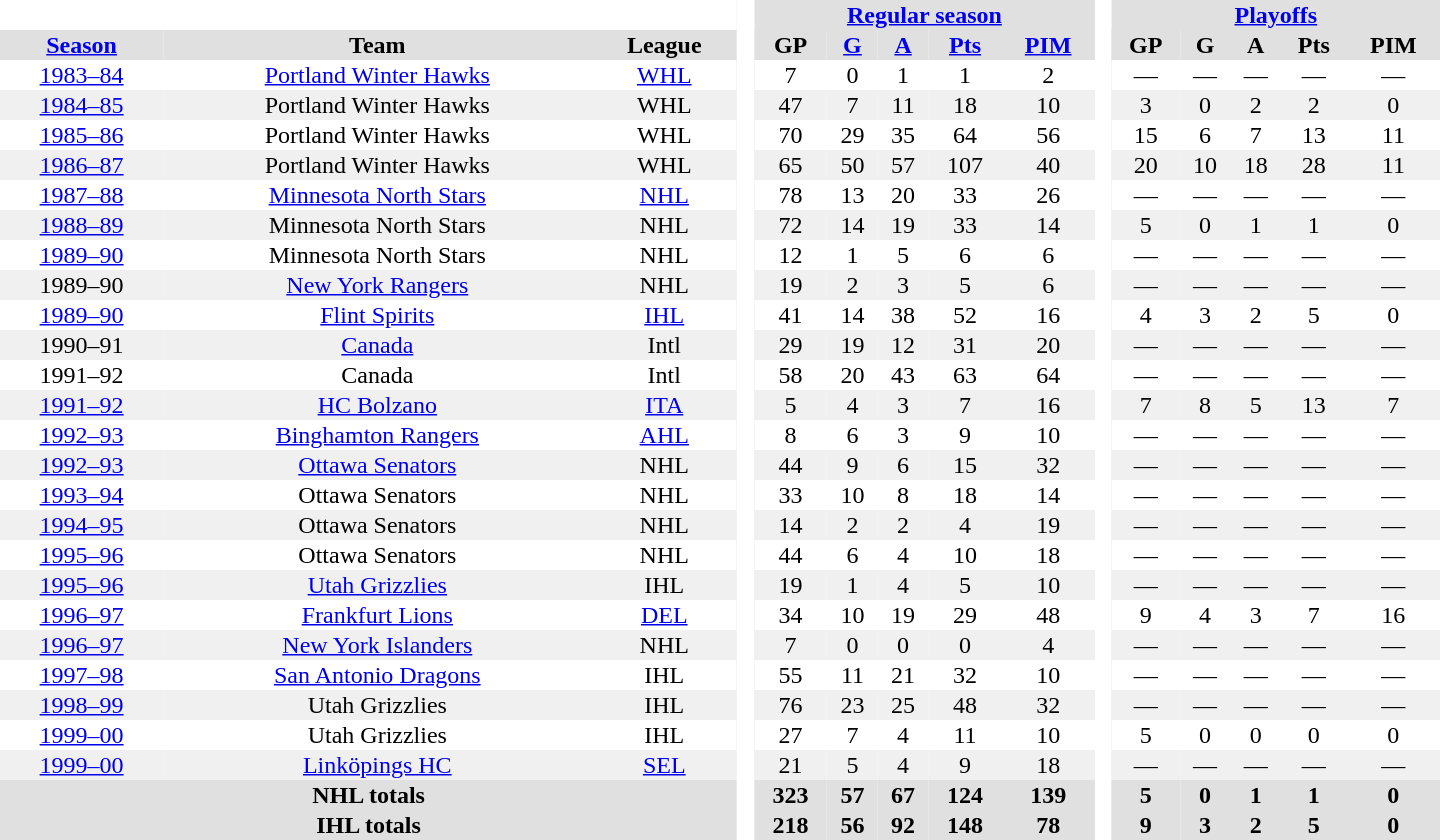<table border="0" cellpadding="1" cellspacing="0" style="text-align:center; width:60em">
<tr bgcolor="#e0e0e0">
<th colspan="3" bgcolor="#ffffff"> </th>
<th rowspan="99" bgcolor="#ffffff"> </th>
<th colspan="5"><a href='#'>Regular season</a></th>
<th rowspan="99" bgcolor="#ffffff"> </th>
<th colspan="5"><a href='#'>Playoffs</a></th>
</tr>
<tr bgcolor="#e0e0e0">
<th><a href='#'>Season</a></th>
<th>Team</th>
<th>League</th>
<th>GP</th>
<th><a href='#'>G</a></th>
<th><a href='#'>A</a></th>
<th><a href='#'>Pts</a></th>
<th><a href='#'>PIM</a></th>
<th>GP</th>
<th>G</th>
<th>A</th>
<th>Pts</th>
<th>PIM</th>
</tr>
<tr>
<td><a href='#'>1983–84</a></td>
<td><a href='#'>Portland Winter Hawks</a></td>
<td><a href='#'>WHL</a></td>
<td>7</td>
<td>0</td>
<td>1</td>
<td>1</td>
<td>2</td>
<td>—</td>
<td>—</td>
<td>—</td>
<td>—</td>
<td>—</td>
</tr>
<tr bgcolor="#f0f0f0">
<td><a href='#'>1984–85</a></td>
<td>Portland Winter Hawks</td>
<td>WHL</td>
<td>47</td>
<td>7</td>
<td>11</td>
<td>18</td>
<td>10</td>
<td>3</td>
<td>0</td>
<td>2</td>
<td>2</td>
<td>0</td>
</tr>
<tr>
<td><a href='#'>1985–86</a></td>
<td>Portland Winter Hawks</td>
<td>WHL</td>
<td>70</td>
<td>29</td>
<td>35</td>
<td>64</td>
<td>56</td>
<td>15</td>
<td>6</td>
<td>7</td>
<td>13</td>
<td>11</td>
</tr>
<tr bgcolor="#f0f0f0">
<td><a href='#'>1986–87</a></td>
<td>Portland Winter Hawks</td>
<td>WHL</td>
<td>65</td>
<td>50</td>
<td>57</td>
<td>107</td>
<td>40</td>
<td>20</td>
<td>10</td>
<td>18</td>
<td>28</td>
<td>11</td>
</tr>
<tr>
<td><a href='#'>1987–88</a></td>
<td><a href='#'>Minnesota North Stars</a></td>
<td><a href='#'>NHL</a></td>
<td>78</td>
<td>13</td>
<td>20</td>
<td>33</td>
<td>26</td>
<td>—</td>
<td>—</td>
<td>—</td>
<td>—</td>
<td>—</td>
</tr>
<tr bgcolor="#f0f0f0">
<td><a href='#'>1988–89</a></td>
<td>Minnesota North Stars</td>
<td>NHL</td>
<td>72</td>
<td>14</td>
<td>19</td>
<td>33</td>
<td>14</td>
<td>5</td>
<td>0</td>
<td>1</td>
<td>1</td>
<td>0</td>
</tr>
<tr>
<td><a href='#'>1989–90</a></td>
<td>Minnesota North Stars</td>
<td>NHL</td>
<td>12</td>
<td>1</td>
<td>5</td>
<td>6</td>
<td>6</td>
<td>—</td>
<td>—</td>
<td>—</td>
<td>—</td>
<td>—</td>
</tr>
<tr bgcolor="#f0f0f0">
<td>1989–90</td>
<td><a href='#'>New York Rangers</a></td>
<td>NHL</td>
<td>19</td>
<td>2</td>
<td>3</td>
<td>5</td>
<td>6</td>
<td>—</td>
<td>—</td>
<td>—</td>
<td>—</td>
<td>—</td>
</tr>
<tr>
<td><a href='#'>1989–90</a></td>
<td><a href='#'>Flint Spirits</a></td>
<td><a href='#'>IHL</a></td>
<td>41</td>
<td>14</td>
<td>38</td>
<td>52</td>
<td>16</td>
<td>4</td>
<td>3</td>
<td>2</td>
<td>5</td>
<td>0</td>
</tr>
<tr bgcolor="#f0f0f0">
<td>1990–91</td>
<td><a href='#'>Canada</a></td>
<td>Intl</td>
<td>29</td>
<td>19</td>
<td>12</td>
<td>31</td>
<td>20</td>
<td>—</td>
<td>—</td>
<td>—</td>
<td>—</td>
<td>—</td>
</tr>
<tr>
<td>1991–92</td>
<td>Canada</td>
<td>Intl</td>
<td>58</td>
<td>20</td>
<td>43</td>
<td>63</td>
<td>64</td>
<td>—</td>
<td>—</td>
<td>—</td>
<td>—</td>
<td>—</td>
</tr>
<tr bgcolor="#f0f0f0">
<td><a href='#'>1991–92</a></td>
<td><a href='#'>HC Bolzano</a></td>
<td><a href='#'>ITA</a></td>
<td>5</td>
<td>4</td>
<td>3</td>
<td>7</td>
<td>16</td>
<td>7</td>
<td>8</td>
<td>5</td>
<td>13</td>
<td>7</td>
</tr>
<tr>
<td><a href='#'>1992–93</a></td>
<td><a href='#'>Binghamton Rangers</a></td>
<td><a href='#'>AHL</a></td>
<td>8</td>
<td>6</td>
<td>3</td>
<td>9</td>
<td>10</td>
<td>—</td>
<td>—</td>
<td>—</td>
<td>—</td>
<td>—</td>
</tr>
<tr bgcolor="#f0f0f0">
<td><a href='#'>1992–93</a></td>
<td><a href='#'>Ottawa Senators</a></td>
<td>NHL</td>
<td>44</td>
<td>9</td>
<td>6</td>
<td>15</td>
<td>32</td>
<td>—</td>
<td>—</td>
<td>—</td>
<td>—</td>
<td>—</td>
</tr>
<tr>
<td><a href='#'>1993–94</a></td>
<td>Ottawa Senators</td>
<td>NHL</td>
<td>33</td>
<td>10</td>
<td>8</td>
<td>18</td>
<td>14</td>
<td>—</td>
<td>—</td>
<td>—</td>
<td>—</td>
<td>—</td>
</tr>
<tr bgcolor="#f0f0f0">
<td><a href='#'>1994–95</a></td>
<td>Ottawa Senators</td>
<td>NHL</td>
<td>14</td>
<td>2</td>
<td>2</td>
<td>4</td>
<td>19</td>
<td>—</td>
<td>—</td>
<td>—</td>
<td>—</td>
<td>—</td>
</tr>
<tr>
<td><a href='#'>1995–96</a></td>
<td>Ottawa Senators</td>
<td>NHL</td>
<td>44</td>
<td>6</td>
<td>4</td>
<td>10</td>
<td>18</td>
<td>—</td>
<td>—</td>
<td>—</td>
<td>—</td>
<td>—</td>
</tr>
<tr bgcolor="#f0f0f0">
<td><a href='#'>1995–96</a></td>
<td><a href='#'>Utah Grizzlies</a></td>
<td>IHL</td>
<td>19</td>
<td>1</td>
<td>4</td>
<td>5</td>
<td>10</td>
<td>—</td>
<td>—</td>
<td>—</td>
<td>—</td>
<td>—</td>
</tr>
<tr>
<td><a href='#'>1996–97</a></td>
<td><a href='#'>Frankfurt Lions</a></td>
<td><a href='#'>DEL</a></td>
<td>34</td>
<td>10</td>
<td>19</td>
<td>29</td>
<td>48</td>
<td>9</td>
<td>4</td>
<td>3</td>
<td>7</td>
<td>16</td>
</tr>
<tr bgcolor="#f0f0f0">
<td><a href='#'>1996–97</a></td>
<td><a href='#'>New York Islanders</a></td>
<td>NHL</td>
<td>7</td>
<td>0</td>
<td>0</td>
<td>0</td>
<td>4</td>
<td>—</td>
<td>—</td>
<td>—</td>
<td>—</td>
<td>—</td>
</tr>
<tr>
<td><a href='#'>1997–98</a></td>
<td><a href='#'>San Antonio Dragons</a></td>
<td>IHL</td>
<td>55</td>
<td>11</td>
<td>21</td>
<td>32</td>
<td>10</td>
<td>—</td>
<td>—</td>
<td>—</td>
<td>—</td>
<td>—</td>
</tr>
<tr bgcolor="#f0f0f0">
<td><a href='#'>1998–99</a></td>
<td>Utah Grizzlies</td>
<td>IHL</td>
<td>76</td>
<td>23</td>
<td>25</td>
<td>48</td>
<td>32</td>
<td>—</td>
<td>—</td>
<td>—</td>
<td>—</td>
<td>—</td>
</tr>
<tr>
<td><a href='#'>1999–00</a></td>
<td>Utah Grizzlies</td>
<td>IHL</td>
<td>27</td>
<td>7</td>
<td>4</td>
<td>11</td>
<td>10</td>
<td>5</td>
<td>0</td>
<td>0</td>
<td>0</td>
<td>0</td>
</tr>
<tr bgcolor="#f0f0f0">
<td><a href='#'>1999–00</a></td>
<td><a href='#'>Linköpings HC</a></td>
<td><a href='#'>SEL</a></td>
<td>21</td>
<td>5</td>
<td>4</td>
<td>9</td>
<td>18</td>
<td>—</td>
<td>—</td>
<td>—</td>
<td>—</td>
<td>—</td>
</tr>
<tr bgcolor="#e0e0e0">
<th colspan="3">NHL totals</th>
<th>323</th>
<th>57</th>
<th>67</th>
<th>124</th>
<th>139</th>
<th>5</th>
<th>0</th>
<th>1</th>
<th>1</th>
<th>0</th>
</tr>
<tr bgcolor="#e0e0e0">
<th colspan="3">IHL totals</th>
<th>218</th>
<th>56</th>
<th>92</th>
<th>148</th>
<th>78</th>
<th>9</th>
<th>3</th>
<th>2</th>
<th>5</th>
<th>0</th>
</tr>
</table>
